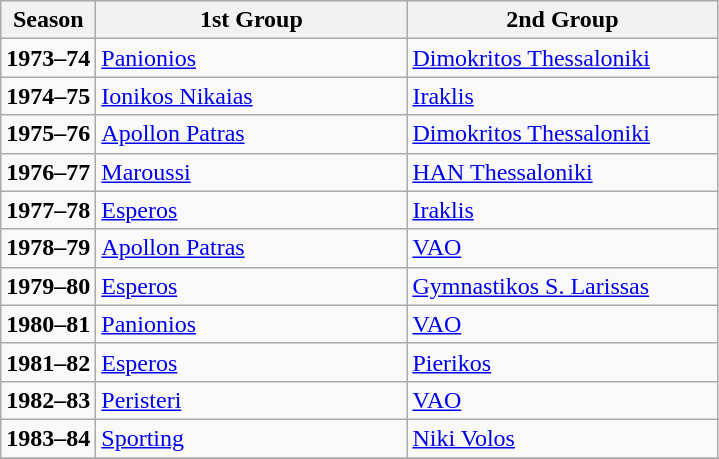<table class="wikitable">
<tr>
<th>Season</th>
<th width="200">1st Group</th>
<th width="200">2nd Group</th>
</tr>
<tr>
<td><strong>1973–74</strong></td>
<td><a href='#'>Panionios</a></td>
<td><a href='#'>Dimokritos Thessaloniki</a></td>
</tr>
<tr>
<td><strong>1974–75</strong></td>
<td><a href='#'>Ionikos Nikaias</a></td>
<td><a href='#'>Iraklis</a></td>
</tr>
<tr>
<td><strong>1975–76</strong></td>
<td><a href='#'>Apollon Patras</a></td>
<td><a href='#'>Dimokritos Thessaloniki</a></td>
</tr>
<tr>
<td><strong>1976–77</strong></td>
<td><a href='#'>Maroussi</a></td>
<td><a href='#'>HAN Thessaloniki</a></td>
</tr>
<tr>
<td><strong>1977–78</strong></td>
<td><a href='#'>Esperos</a></td>
<td><a href='#'>Iraklis</a></td>
</tr>
<tr>
<td><strong>1978–79</strong></td>
<td><a href='#'>Apollon Patras</a></td>
<td><a href='#'>VAO</a></td>
</tr>
<tr>
<td><strong>1979–80</strong></td>
<td><a href='#'>Esperos</a></td>
<td><a href='#'>Gymnastikos S. Larissas</a></td>
</tr>
<tr>
<td><strong>1980–81</strong></td>
<td><a href='#'>Panionios</a></td>
<td><a href='#'>VAO</a></td>
</tr>
<tr>
<td><strong>1981–82</strong></td>
<td><a href='#'>Esperos</a></td>
<td><a href='#'>Pierikos</a></td>
</tr>
<tr>
<td><strong>1982–83</strong></td>
<td><a href='#'>Peristeri</a></td>
<td><a href='#'>VAO</a></td>
</tr>
<tr>
<td><strong>1983–84</strong></td>
<td><a href='#'>Sporting</a></td>
<td><a href='#'>Niki Volos</a></td>
</tr>
<tr>
</tr>
</table>
